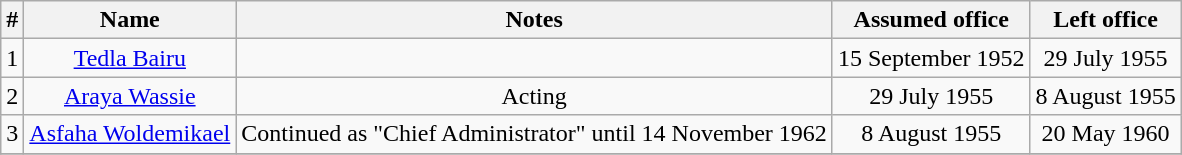<table class="wikitable" style="text-align:center">
<tr ->
<th>#</th>
<th>Name</th>
<th>Notes</th>
<th>Assumed office</th>
<th>Left office</th>
</tr>
<tr>
<td>1</td>
<td><a href='#'>Tedla Bairu</a></td>
<td></td>
<td>15 September 1952</td>
<td>29 July 1955</td>
</tr>
<tr>
<td>2</td>
<td><a href='#'>Araya Wassie</a></td>
<td>Acting</td>
<td>29 July 1955</td>
<td>8 August 1955</td>
</tr>
<tr>
<td>3</td>
<td><a href='#'>Asfaha Woldemikael</a></td>
<td>Continued as "Chief Administrator" until 14 November 1962</td>
<td>8 August 1955</td>
<td>20 May 1960</td>
</tr>
<tr>
</tr>
</table>
